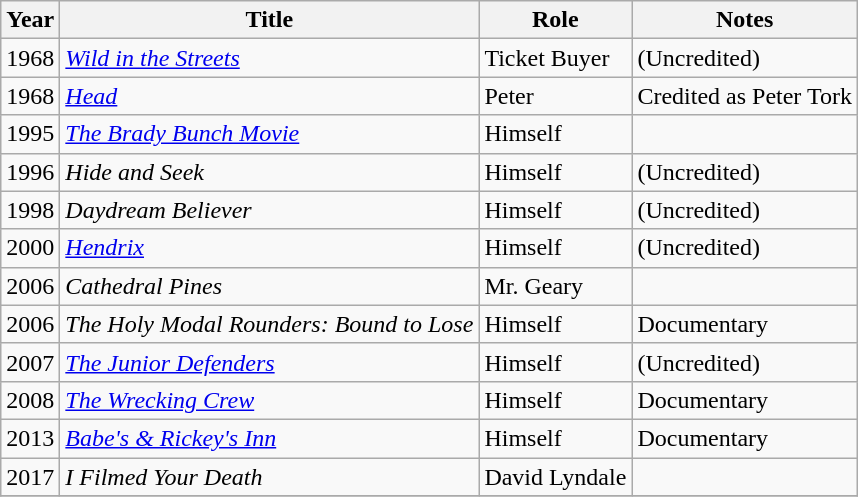<table class="wikitable sortable">
<tr>
<th>Year</th>
<th>Title</th>
<th>Role</th>
<th class="unsortable">Notes</th>
</tr>
<tr>
<td>1968</td>
<td><em><a href='#'>Wild in the Streets</a></em></td>
<td>Ticket Buyer</td>
<td>(Uncredited)</td>
</tr>
<tr>
<td>1968</td>
<td><em><a href='#'>Head</a></em></td>
<td>Peter</td>
<td>Credited as Peter Tork</td>
</tr>
<tr>
<td>1995</td>
<td><em><a href='#'>The Brady Bunch Movie</a></em></td>
<td>Himself</td>
<td></td>
</tr>
<tr>
<td>1996</td>
<td><em>Hide and Seek</em></td>
<td>Himself</td>
<td>(Uncredited)</td>
</tr>
<tr>
<td>1998</td>
<td><em>Daydream Believer</em></td>
<td>Himself</td>
<td>(Uncredited)</td>
</tr>
<tr>
<td>2000</td>
<td><em><a href='#'>Hendrix</a></em></td>
<td>Himself</td>
<td>(Uncredited)</td>
</tr>
<tr>
<td>2006</td>
<td><em>Cathedral Pines</em></td>
<td>Mr. Geary</td>
<td></td>
</tr>
<tr>
<td>2006</td>
<td><em>The Holy Modal Rounders: Bound to Lose</em></td>
<td>Himself</td>
<td>Documentary</td>
</tr>
<tr>
<td>2007</td>
<td><em><a href='#'>The Junior Defenders</a></em></td>
<td>Himself</td>
<td>(Uncredited)</td>
</tr>
<tr>
<td>2008</td>
<td><em><a href='#'>The Wrecking Crew</a></em></td>
<td>Himself</td>
<td>Documentary</td>
</tr>
<tr>
<td>2013</td>
<td><em><a href='#'>Babe's & Rickey's Inn</a></em></td>
<td>Himself</td>
<td>Documentary</td>
</tr>
<tr>
<td>2017</td>
<td><em>I Filmed Your Death</em></td>
<td>David Lyndale</td>
<td></td>
</tr>
<tr>
</tr>
</table>
